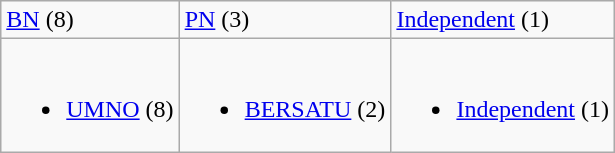<table class="wikitable">
<tr>
<td> <a href='#'>BN</a> (8)</td>
<td> <a href='#'>PN</a> (3)</td>
<td> <a href='#'>Independent</a> (1)</td>
</tr>
<tr>
<td><br><ul><li> <a href='#'>UMNO</a> (8)</li></ul></td>
<td><br><ul><li> <a href='#'>BERSATU</a> (2)</li></ul></td>
<td><br><ul><li> <a href='#'>Independent</a> (1)</li></ul></td>
</tr>
</table>
